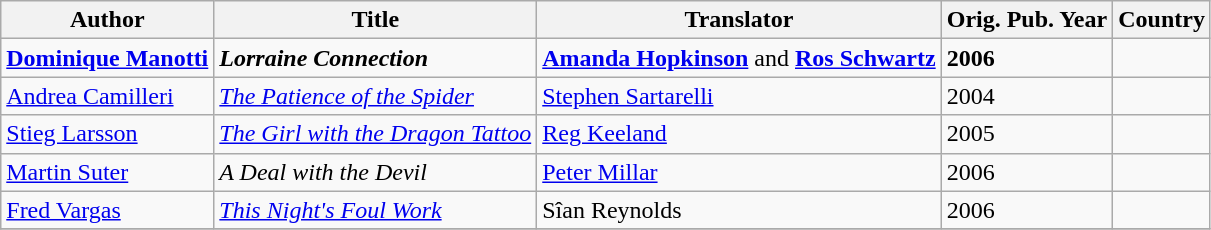<table class="wikitable">
<tr>
<th>Author</th>
<th>Title</th>
<th>Translator</th>
<th>Orig. Pub. Year</th>
<th>Country</th>
</tr>
<tr>
<td><strong><a href='#'>Dominique Manotti</a></strong></td>
<td><strong><em>Lorraine Connection</em></strong></td>
<td><strong><a href='#'>Amanda Hopkinson</a></strong> and <strong><a href='#'>Ros Schwartz</a></strong></td>
<td><strong>2006</strong></td>
<td></td>
</tr>
<tr>
<td><a href='#'>Andrea Camilleri</a></td>
<td><em><a href='#'>The Patience of the Spider</a></em></td>
<td><a href='#'>Stephen Sartarelli</a></td>
<td>2004</td>
<td></td>
</tr>
<tr>
<td><a href='#'>Stieg Larsson</a></td>
<td><em><a href='#'>The Girl with the Dragon Tattoo</a></em></td>
<td><a href='#'>Reg Keeland</a></td>
<td>2005</td>
<td></td>
</tr>
<tr>
<td><a href='#'>Martin Suter</a></td>
<td><em>A Deal with the Devil</em></td>
<td><a href='#'>Peter Millar</a></td>
<td>2006</td>
<td></td>
</tr>
<tr>
<td><a href='#'>Fred Vargas</a></td>
<td><em><a href='#'>This Night's Foul Work</a></em></td>
<td>Sîan Reynolds</td>
<td>2006</td>
<td></td>
</tr>
<tr>
</tr>
</table>
